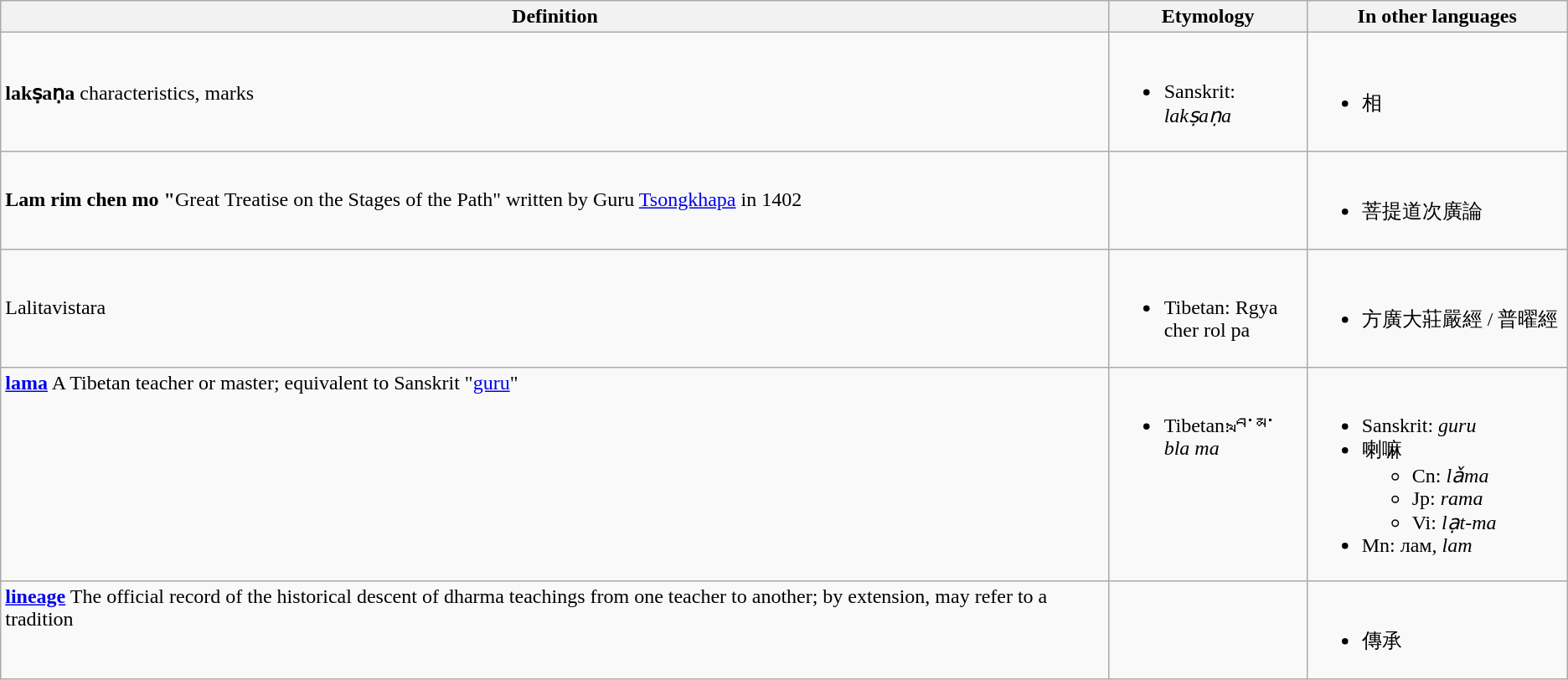<table class="wikitable" border="1" style="border-collapse: collapse;">
<tr>
<th>Definition</th>
<th>Etymology</th>
<th>In other languages</th>
</tr>
<tr>
<td><strong>lakṣaṇa</strong> characteristics, marks</td>
<td><br><ul><li>Sanskrit: <em>lakṣaṇa</em></li></ul></td>
<td><br><ul><li>相</li></ul></td>
</tr>
<tr>
<td><strong>Lam rim chen mo "</strong>Great Treatise on the Stages of the Path" written by Guru <a href='#'>Tsongkhapa</a> in 1402</td>
<td></td>
<td><br><ul><li>菩提道次廣論</li></ul></td>
</tr>
<tr>
<td>Lalitavistara</td>
<td><br><ul><li>Tibetan: Rgya cher rol pa</li></ul></td>
<td><br><ul><li>方廣大莊嚴經 / 普曜經</li></ul></td>
</tr>
<tr valign=top style="width:450px">
<td><strong><a href='#'>lama</a></strong> A Tibetan teacher or master; equivalent to Sanskrit "<a href='#'>guru</a>"</td>
<td style="width:150px"><br><ul><li>Tibetan: བླ་མ་ <em>bla ma</em></li></ul></td>
<td style="width:200px"><br><ul><li>Sanskrit: <em>guru</em></li><li>喇嘛<ul><li>Cn: <em>lǎma</em></li><li>Jp: <em>rama</em></li><li>Vi: <em>lạt-ma</em></li></ul></li><li>Mn: лам, <em>lam</em></li></ul></td>
</tr>
<tr valign=top>
<td><strong><a href='#'>lineage</a></strong> The official record of the historical descent of dharma teachings from one teacher to another; by extension, may refer to a tradition</td>
<td></td>
<td style="width:200px"><br><ul><li>傳承</li></ul></td>
</tr>
</table>
